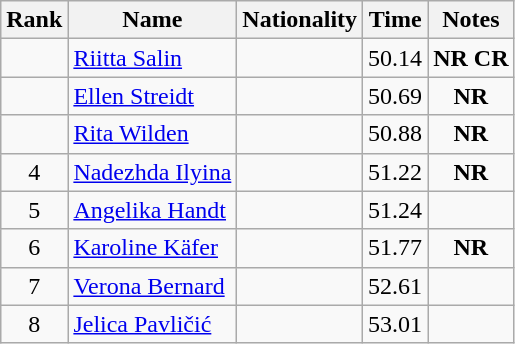<table class="wikitable sortable" style="text-align:center">
<tr>
<th>Rank</th>
<th>Name</th>
<th>Nationality</th>
<th>Time</th>
<th>Notes</th>
</tr>
<tr>
<td></td>
<td align=left><a href='#'>Riitta Salin</a></td>
<td align=left></td>
<td>50.14</td>
<td><strong>NR CR</strong></td>
</tr>
<tr>
<td></td>
<td align=left><a href='#'>Ellen Streidt</a></td>
<td align=left></td>
<td>50.69</td>
<td><strong>NR</strong></td>
</tr>
<tr>
<td></td>
<td align=left><a href='#'>Rita Wilden</a></td>
<td align=left></td>
<td>50.88</td>
<td><strong>NR</strong></td>
</tr>
<tr>
<td>4</td>
<td align=left><a href='#'>Nadezhda Ilyina</a></td>
<td align=left></td>
<td>51.22</td>
<td><strong>NR</strong></td>
</tr>
<tr>
<td>5</td>
<td align=left><a href='#'>Angelika Handt</a></td>
<td align=left></td>
<td>51.24</td>
<td></td>
</tr>
<tr>
<td>6</td>
<td align=left><a href='#'>Karoline Käfer</a></td>
<td align=left></td>
<td>51.77</td>
<td><strong>NR</strong></td>
</tr>
<tr>
<td>7</td>
<td align=left><a href='#'>Verona Bernard</a></td>
<td align=left></td>
<td>52.61</td>
<td></td>
</tr>
<tr>
<td>8</td>
<td align=left><a href='#'>Jelica Pavličić</a></td>
<td align=left></td>
<td>53.01</td>
<td></td>
</tr>
</table>
